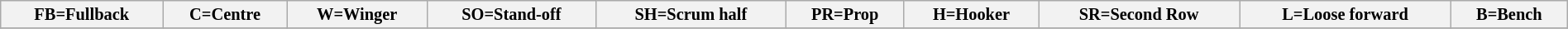<table class="wikitable" style="font-size:85%;" width="100%">
<tr>
<th>FB=Fullback</th>
<th>C=Centre</th>
<th>W=Winger</th>
<th>SO=Stand-off</th>
<th>SH=Scrum half</th>
<th>PR=Prop</th>
<th>H=Hooker</th>
<th>SR=Second Row</th>
<th>L=Loose forward</th>
<th>B=Bench</th>
</tr>
<tr>
</tr>
</table>
